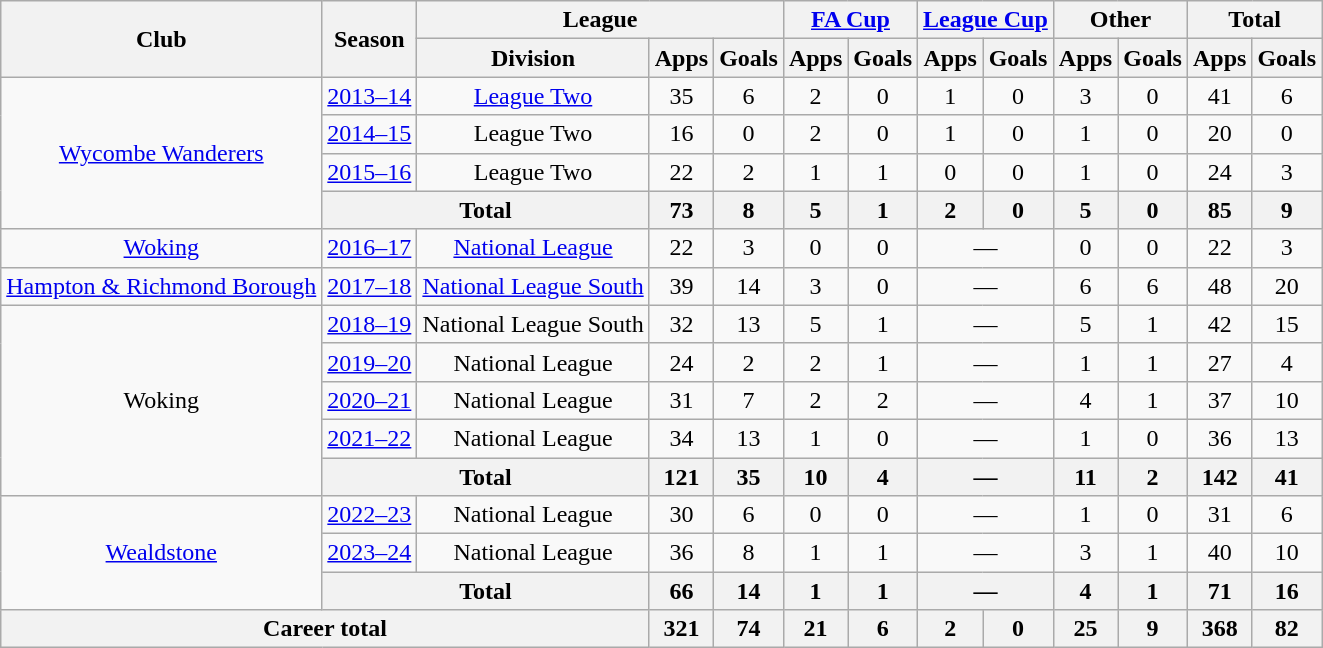<table class="wikitable" style="text-align: center;">
<tr>
<th rowspan="2">Club</th>
<th rowspan="2">Season</th>
<th colspan="3">League</th>
<th colspan="2"><a href='#'>FA Cup</a></th>
<th colspan="2"><a href='#'>League Cup</a></th>
<th colspan="2">Other</th>
<th colspan="2">Total</th>
</tr>
<tr>
<th>Division</th>
<th>Apps</th>
<th>Goals</th>
<th>Apps</th>
<th>Goals</th>
<th>Apps</th>
<th>Goals</th>
<th>Apps</th>
<th>Goals</th>
<th>Apps</th>
<th>Goals</th>
</tr>
<tr>
<td rowspan="4" valign="center"><a href='#'>Wycombe Wanderers</a></td>
<td><a href='#'>2013–14</a></td>
<td><a href='#'>League Two</a></td>
<td>35</td>
<td>6</td>
<td>2</td>
<td>0</td>
<td>1</td>
<td>0</td>
<td>3</td>
<td>0</td>
<td>41</td>
<td>6</td>
</tr>
<tr>
<td><a href='#'>2014–15</a></td>
<td>League Two</td>
<td>16</td>
<td>0</td>
<td>2</td>
<td>0</td>
<td>1</td>
<td>0</td>
<td>1</td>
<td>0</td>
<td>20</td>
<td>0</td>
</tr>
<tr>
<td><a href='#'>2015–16</a></td>
<td>League Two</td>
<td>22</td>
<td>2</td>
<td>1</td>
<td>1</td>
<td>0</td>
<td>0</td>
<td>1</td>
<td>0</td>
<td>24</td>
<td>3</td>
</tr>
<tr>
<th colspan="2">Total</th>
<th>73</th>
<th>8</th>
<th>5</th>
<th>1</th>
<th>2</th>
<th>0</th>
<th>5</th>
<th>0</th>
<th>85</th>
<th>9</th>
</tr>
<tr>
<td rowspan="1" valign="center"><a href='#'>Woking</a></td>
<td><a href='#'>2016–17</a></td>
<td><a href='#'>National League</a></td>
<td>22</td>
<td>3</td>
<td>0</td>
<td>0</td>
<td colspan="2">—</td>
<td>0</td>
<td>0</td>
<td>22</td>
<td>3</td>
</tr>
<tr>
<td rowspan="1" valign="center"><a href='#'>Hampton & Richmond Borough</a></td>
<td><a href='#'>2017–18</a></td>
<td><a href='#'>National League South</a></td>
<td>39</td>
<td>14</td>
<td>3</td>
<td>0</td>
<td colspan="2">—</td>
<td>6</td>
<td>6</td>
<td>48</td>
<td>20</td>
</tr>
<tr>
<td rowspan="5" valign="center">Woking</td>
<td><a href='#'>2018–19</a></td>
<td>National League South</td>
<td>32</td>
<td>13</td>
<td>5</td>
<td>1</td>
<td colspan="2">—</td>
<td>5</td>
<td>1</td>
<td>42</td>
<td>15</td>
</tr>
<tr>
<td><a href='#'>2019–20</a></td>
<td>National League</td>
<td>24</td>
<td>2</td>
<td>2</td>
<td>1</td>
<td colspan="2">—</td>
<td>1</td>
<td>1</td>
<td>27</td>
<td>4</td>
</tr>
<tr>
<td><a href='#'>2020–21</a></td>
<td>National League</td>
<td>31</td>
<td>7</td>
<td>2</td>
<td>2</td>
<td colspan="2">—</td>
<td>4</td>
<td>1</td>
<td>37</td>
<td>10</td>
</tr>
<tr>
<td><a href='#'>2021–22</a></td>
<td>National League</td>
<td>34</td>
<td>13</td>
<td>1</td>
<td>0</td>
<td colspan="2">—</td>
<td>1</td>
<td>0</td>
<td>36</td>
<td>13</td>
</tr>
<tr>
<th colspan="2">Total</th>
<th>121</th>
<th>35</th>
<th>10</th>
<th>4</th>
<th colspan="2">—</th>
<th>11</th>
<th>2</th>
<th>142</th>
<th>41</th>
</tr>
<tr>
<td rowspan="3" valign="center"><a href='#'>Wealdstone</a></td>
<td><a href='#'>2022–23</a></td>
<td>National League</td>
<td>30</td>
<td>6</td>
<td>0</td>
<td>0</td>
<td colspan="2">—</td>
<td>1</td>
<td>0</td>
<td>31</td>
<td>6</td>
</tr>
<tr>
<td><a href='#'>2023–24</a></td>
<td>National League</td>
<td>36</td>
<td>8</td>
<td>1</td>
<td>1</td>
<td colspan="2">—</td>
<td>3</td>
<td>1</td>
<td>40</td>
<td>10</td>
</tr>
<tr>
<th colspan="2">Total</th>
<th>66</th>
<th>14</th>
<th>1</th>
<th>1</th>
<th colspan="2">—</th>
<th>4</th>
<th>1</th>
<th>71</th>
<th>16</th>
</tr>
<tr>
<th colspan="3">Career total</th>
<th>321</th>
<th>74</th>
<th>21</th>
<th>6</th>
<th>2</th>
<th>0</th>
<th>25</th>
<th>9</th>
<th>368</th>
<th>82</th>
</tr>
</table>
